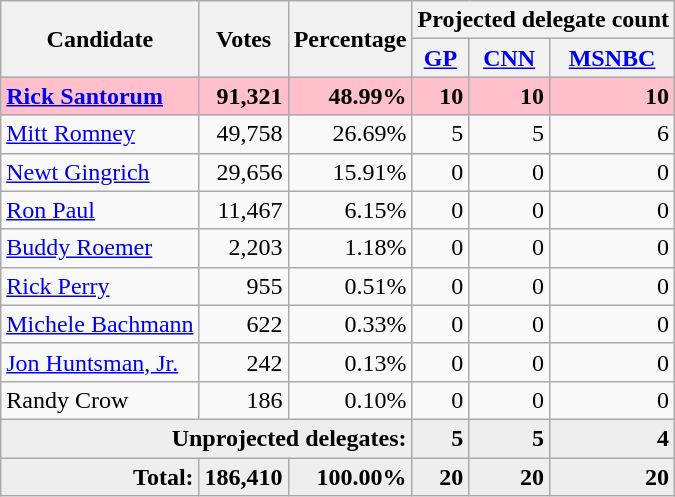<table class="wikitable" style="text-align:right;">
<tr>
<th rowspan="2">Candidate</th>
<th rowspan="2">Votes</th>
<th rowspan="2">Percentage</th>
<th colspan="4">Projected delegate count</th>
</tr>
<tr>
<th><a href='#'>GP</a><br></th>
<th><a href='#'>CNN</a><br></th>
<th><a href='#'>MSNBC</a><br></th>
</tr>
<tr bgcolor="pink">
<td align="left"> <strong><a href='#'>Rick Santorum</a></strong></td>
<td><strong>91,321</strong></td>
<td><strong>48.99%</strong></td>
<td><strong>10</strong></td>
<td><strong>10</strong></td>
<td><strong>10</strong></td>
</tr>
<tr>
<td align="left"><a href='#'>Mitt Romney</a></td>
<td>49,758</td>
<td>26.69%</td>
<td>5</td>
<td>5</td>
<td>6</td>
</tr>
<tr>
<td align="left"><a href='#'>Newt Gingrich</a></td>
<td>29,656</td>
<td>15.91%</td>
<td>0</td>
<td>0</td>
<td>0</td>
</tr>
<tr>
<td align="left"><a href='#'>Ron Paul</a></td>
<td>11,467</td>
<td>6.15%</td>
<td>0</td>
<td>0</td>
<td>0</td>
</tr>
<tr>
<td align="left"><a href='#'>Buddy Roemer</a></td>
<td>2,203</td>
<td>1.18%</td>
<td>0</td>
<td>0</td>
<td>0</td>
</tr>
<tr>
<td align="left"><a href='#'>Rick Perry</a></td>
<td>955</td>
<td>0.51%</td>
<td>0</td>
<td>0</td>
<td>0</td>
</tr>
<tr>
<td align="left"><a href='#'>Michele Bachmann</a></td>
<td>622</td>
<td>0.33%</td>
<td>0</td>
<td>0</td>
<td>0</td>
</tr>
<tr>
<td align="left"><a href='#'>Jon Huntsman, Jr.</a></td>
<td>242</td>
<td>0.13%</td>
<td>0</td>
<td>0</td>
<td>0</td>
</tr>
<tr>
<td align="left">Randy Crow</td>
<td>186</td>
<td>0.10%</td>
<td>0</td>
<td>0</td>
<td>0</td>
</tr>
<tr bgcolor="#eeeeee">
<td colspan="3"><strong>Unprojected delegates:</strong></td>
<td><strong>5</strong></td>
<td><strong>5</strong></td>
<td><strong>4</strong></td>
</tr>
<tr bgcolor="#eeeeee">
<td><strong>Total:</strong></td>
<td><strong>186,410</strong></td>
<td><strong>100.00%</strong></td>
<td><strong>20</strong></td>
<td><strong>20</strong></td>
<td><strong>20</strong></td>
</tr>
</table>
